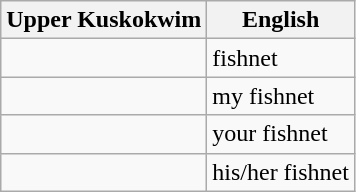<table class="wikitable">
<tr>
<th>Upper Kuskokwim</th>
<th>English</th>
</tr>
<tr>
<td></td>
<td>fishnet</td>
</tr>
<tr>
<td></td>
<td>my fishnet</td>
</tr>
<tr>
<td></td>
<td>your fishnet</td>
</tr>
<tr>
<td></td>
<td>his/her fishnet</td>
</tr>
</table>
